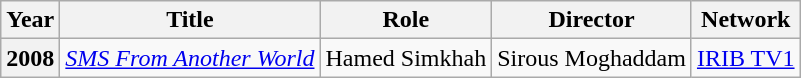<table class="wikitable plainrowheaders sortable"  style=font-size:100%>
<tr>
<th scope="col">Year</th>
<th scope="col">Title</th>
<th scope="col">Role</th>
<th scope="col">Director</th>
<th scope="col" class="unsortable">Network</th>
</tr>
<tr>
<th scope=row>2008</th>
<td><em><a href='#'>SMS From Another World</a></em></td>
<td>Hamed Simkhah</td>
<td>Sirous Moghaddam</td>
<td><a href='#'>IRIB TV1</a></td>
</tr>
</table>
